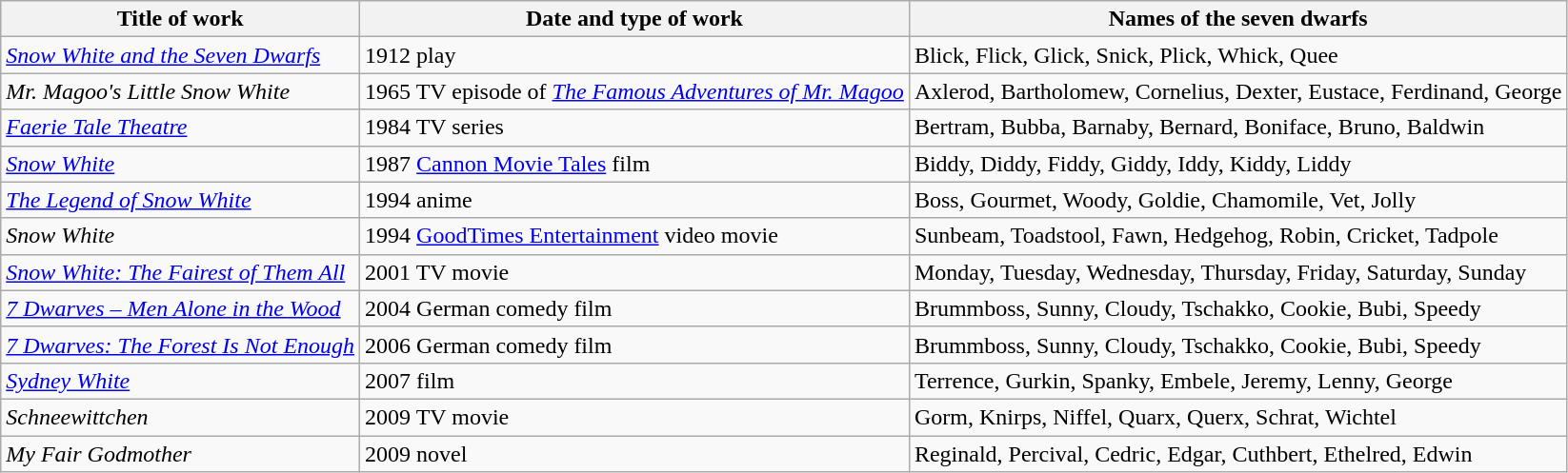<table class="wikitable">
<tr>
<th>Title of work</th>
<th>Date and type of work</th>
<th>Names of the seven dwarfs</th>
</tr>
<tr>
<td><em><a href='#'>Snow White and the Seven Dwarfs</a></em></td>
<td>1912 play</td>
<td>Blick, Flick, Glick, Snick, Plick, Whick, Quee</td>
</tr>
<tr>
<td><em>Mr. Magoo's Little Snow White</em></td>
<td>1965 TV episode of <em><a href='#'>The Famous Adventures of Mr. Magoo</a></em></td>
<td>Axlerod, Bartholomew, Cornelius, Dexter, Eustace, Ferdinand, George</td>
</tr>
<tr>
<td><em><a href='#'>Faerie Tale Theatre</a></em></td>
<td>1984 TV series</td>
<td>Bertram, Bubba, Barnaby, Bernard, Boniface, Bruno, Baldwin</td>
</tr>
<tr>
<td><em><a href='#'>Snow White</a></em></td>
<td>1987 <a href='#'>Cannon Movie Tales</a> film</td>
<td>Biddy, Diddy, Fiddy, Giddy, Iddy, Kiddy, Liddy</td>
</tr>
<tr>
<td><em><a href='#'>The Legend of Snow White</a></em></td>
<td>1994 anime</td>
<td>Boss, Gourmet, Woody, Goldie, Chamomile, Vet, Jolly</td>
</tr>
<tr>
<td><em>Snow White</em></td>
<td>1994 <a href='#'>GoodTimes Entertainment</a> video movie</td>
<td>Sunbeam, Toadstool, Fawn, Hedgehog, Robin, Cricket, Tadpole</td>
</tr>
<tr>
<td><em><a href='#'>Snow White: The Fairest of Them All</a></em></td>
<td>2001 TV movie</td>
<td>Monday, Tuesday, Wednesday, Thursday, Friday, Saturday, Sunday</td>
</tr>
<tr>
<td><em><a href='#'>7 Dwarves – Men Alone in the Wood</a></em></td>
<td>2004 German comedy film</td>
<td>Brummboss, Sunny, Cloudy, Tschakko, Cookie, Bubi,  Speedy</td>
</tr>
<tr>
<td><em><a href='#'>7 Dwarves: The Forest Is Not Enough</a></em></td>
<td>2006 German comedy film</td>
<td>Brummboss, Sunny, Cloudy, Tschakko, Cookie, Bubi,  Speedy</td>
</tr>
<tr>
<td><em><a href='#'>Sydney White</a></em></td>
<td>2007 film</td>
<td>Terrence, Gurkin, Spanky, Embele, Jeremy, Lenny, George</td>
</tr>
<tr>
<td><em>Schneewittchen</em></td>
<td>2009 TV movie</td>
<td>Gorm, Knirps, Niffel, Quarx, Querx, Schrat, Wichtel</td>
</tr>
<tr>
<td><em>My Fair Godmother</em></td>
<td>2009 novel</td>
<td>Reginald, Percival, Cedric, Edgar, Cuthbert, Ethelred, Edwin</td>
</tr>
</table>
